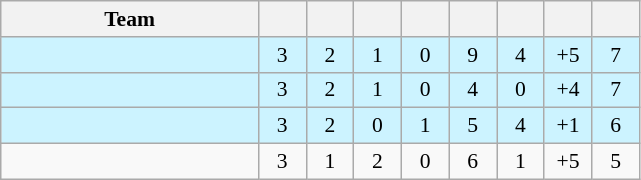<table class="wikitable" style="text-align: center; font-size: 90%;">
<tr>
<th width=165>Team</th>
<th width=25></th>
<th width=25></th>
<th width=25></th>
<th width=25></th>
<th width=25></th>
<th width=25></th>
<th width=25></th>
<th width=25></th>
</tr>
<tr style="background:#ccf3ff;">
<td align="left"></td>
<td>3</td>
<td>2</td>
<td>1</td>
<td>0</td>
<td>9</td>
<td>4</td>
<td>+5</td>
<td>7</td>
</tr>
<tr style="background:#ccf3ff;">
<td align="left"></td>
<td>3</td>
<td>2</td>
<td>1</td>
<td>0</td>
<td>4</td>
<td>0</td>
<td>+4</td>
<td>7</td>
</tr>
<tr style="background:#ccf3ff;">
<td align="left"></td>
<td>3</td>
<td>2</td>
<td>0</td>
<td>1</td>
<td>5</td>
<td>4</td>
<td>+1</td>
<td>6</td>
</tr>
<tr>
<td align="left"></td>
<td>3</td>
<td>1</td>
<td>2</td>
<td>0</td>
<td>6</td>
<td>1</td>
<td>+5</td>
<td>5</td>
</tr>
</table>
